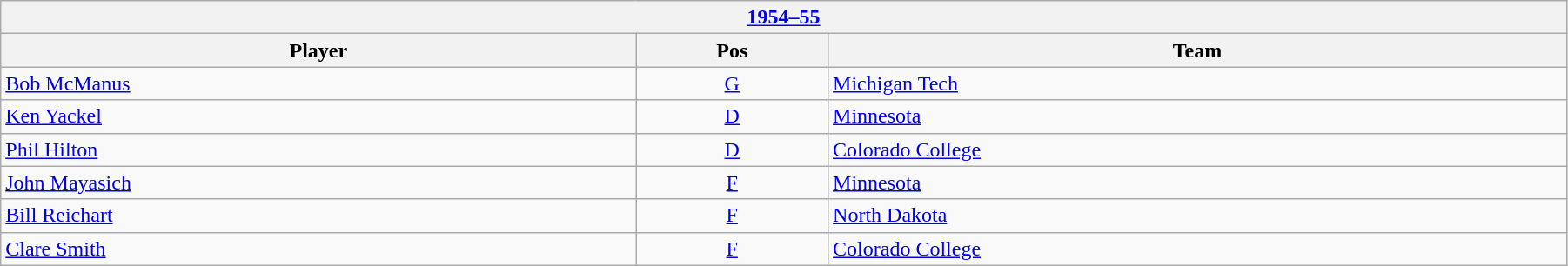<table class="wikitable" width=95%>
<tr>
<th colspan=3><a href='#'>1954–55</a></th>
</tr>
<tr>
<th>Player</th>
<th>Pos</th>
<th>Team</th>
</tr>
<tr>
<td><a href='#'>Bob McManus</a></td>
<td align=center><a href='#'>G</a></td>
<td><a href='#'>Michigan Tech</a></td>
</tr>
<tr>
<td><a href='#'>Ken Yackel</a></td>
<td align=center><a href='#'>D</a></td>
<td><a href='#'>Minnesota</a></td>
</tr>
<tr>
<td><a href='#'>Phil Hilton</a></td>
<td align=center><a href='#'>D</a></td>
<td><a href='#'>Colorado College</a></td>
</tr>
<tr>
<td><a href='#'>John Mayasich</a></td>
<td align=center><a href='#'>F</a></td>
<td><a href='#'>Minnesota</a></td>
</tr>
<tr>
<td><a href='#'>Bill Reichart</a></td>
<td align=center><a href='#'>F</a></td>
<td><a href='#'>North Dakota</a></td>
</tr>
<tr>
<td><a href='#'>Clare Smith</a></td>
<td align=center><a href='#'>F</a></td>
<td><a href='#'>Colorado College</a></td>
</tr>
</table>
